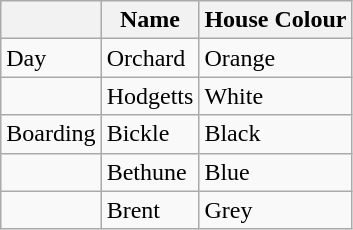<table class="wikitable">
<tr>
<th></th>
<th>Name</th>
<th>House Colour</th>
</tr>
<tr>
<td>Day</td>
<td>Orchard</td>
<td>Orange</td>
</tr>
<tr>
<td></td>
<td>Hodgetts</td>
<td>White</td>
</tr>
<tr>
<td>Boarding</td>
<td>Bickle</td>
<td>Black</td>
</tr>
<tr>
<td></td>
<td>Bethune</td>
<td>Blue</td>
</tr>
<tr>
<td></td>
<td>Brent</td>
<td>Grey</td>
</tr>
</table>
